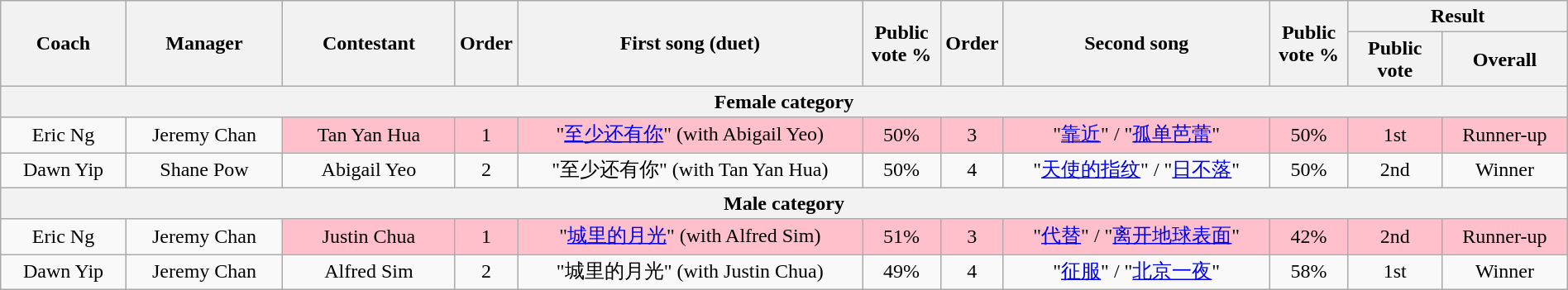<table class="wikitable" style="text-align: center; width:100%;">
<tr>
<th rowspan=2 style="width:8%;">Coach</th>
<th rowspan=2 style="width:10%;">Manager</th>
<th rowspan=2 style="width:11%;">Contestant</th>
<th rowspan=2 style="width:4%;">Order</th>
<th rowspan=2 style="width:22%;">First song (duet)</th>
<th rowspan=2 style="width:5%;">Public vote %</th>
<th rowspan=2 style="width:4%;">Order</th>
<th rowspan=2 style="width:17%;">Second song</th>
<th rowspan=2 style="width:5%;">Public vote %</th>
<th colspan=2>Result</th>
</tr>
<tr>
<th style="width:6%;">Public vote</th>
<th style="width:8%;">Overall</th>
</tr>
<tr>
<th colspan=12>Female category</th>
</tr>
<tr>
<td>Eric Ng</td>
<td>Jeremy Chan</td>
<td style="background:pink;">Tan Yan Hua</td>
<td style="background:pink;">1</td>
<td style="background:pink;">"<a href='#'>至少还有你</a>" (with Abigail Yeo)</td>
<td style="background:pink;">50%</td>
<td style="background:pink;">3</td>
<td style="background:pink;">"<a href='#'>靠近</a>" / "<a href='#'>孤单芭蕾</a>"</td>
<td style="background:pink;">50%</td>
<td style="background:pink;">1st</td>
<td style="background:pink;">Runner-up</td>
</tr>
<tr>
<td>Dawn Yip</td>
<td>Shane Pow</td>
<td>Abigail Yeo</td>
<td>2</td>
<td>"至少还有你" (with Tan Yan Hua)</td>
<td>50%</td>
<td>4</td>
<td>"<a href='#'>天使的指纹</a>" / "<a href='#'>日不落</a>"</td>
<td>50%</td>
<td>2nd</td>
<td>Winner</td>
</tr>
<tr>
<th colspan=12>Male category</th>
</tr>
<tr>
<td>Eric Ng</td>
<td>Jeremy Chan</td>
<td style="background:pink;">Justin Chua</td>
<td style="background:pink;">1</td>
<td style="background:pink;">"<a href='#'>城里的月光</a>" (with Alfred Sim)</td>
<td style="background:pink;">51%</td>
<td style="background:pink;">3</td>
<td style="background:pink;">"<a href='#'>代替</a>" / "<a href='#'>离开地球表面</a>"</td>
<td style="background:pink;">42%</td>
<td style="background:pink;">2nd</td>
<td style="background:pink;">Runner-up</td>
</tr>
<tr>
<td>Dawn Yip</td>
<td>Jeremy Chan</td>
<td>Alfred Sim</td>
<td>2</td>
<td>"城里的月光" (with Justin Chua)</td>
<td>49%</td>
<td>4</td>
<td>"<a href='#'>征服</a>" / "<a href='#'>北京一夜</a>"</td>
<td>58%</td>
<td>1st</td>
<td>Winner</td>
</tr>
</table>
